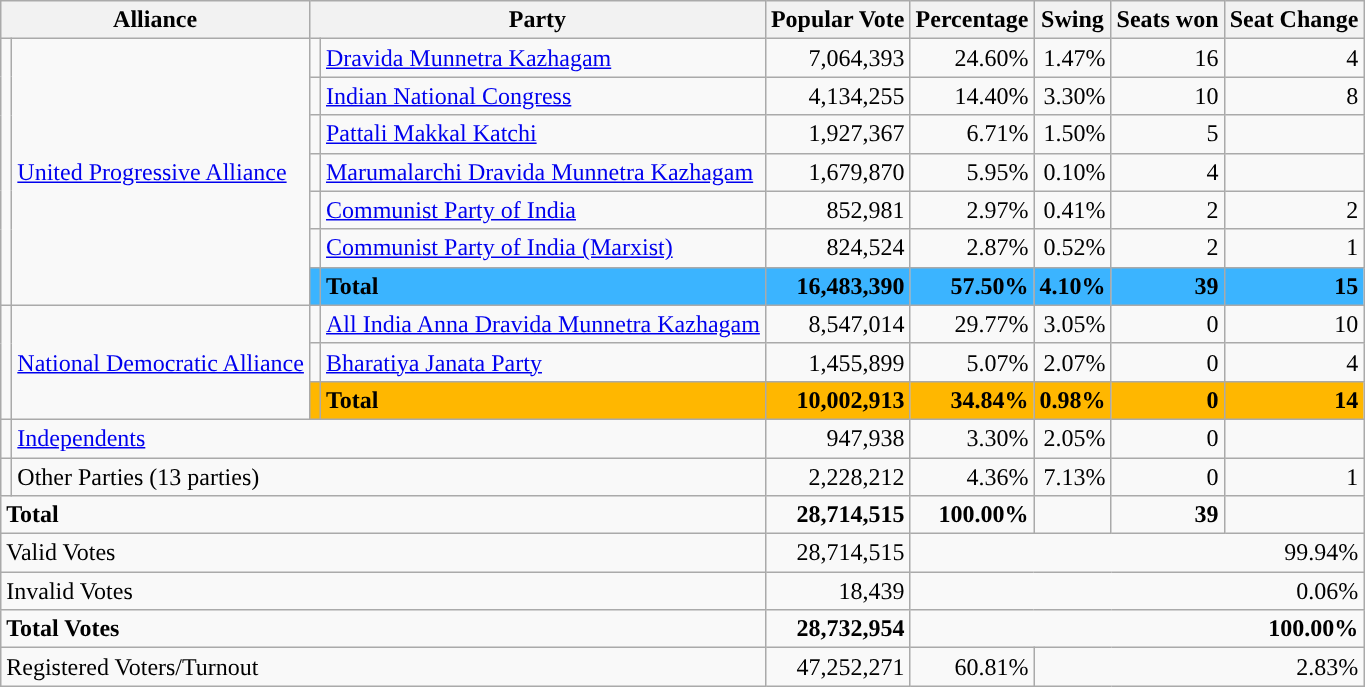<table class='wikitable'>
<tr>
<th colspan="2" align=centre>Alliance</th>
<th colspan="2" align=centre>Party</th>
<th align=centre>Popular Vote</th>
<th align=centre>Percentage</th>
<th align=centre>Swing</th>
<th align=centre>Seats won</th>
<th align=centre>Seat Change</th>
</tr>
<tr>
<td rowspan="7"></td>
<td rowspan="7"><a href='#'>United Progressive Alliance</a></td>
<td></td>
<td><a href='#'>Dravida Munnetra Kazhagam</a></td>
<td align=right>7,064,393</td>
<td align=right>24.60%</td>
<td align=right>1.47%</td>
<td align=right>16</td>
<td align=right>4</td>
</tr>
<tr>
<td></td>
<td><a href='#'>Indian National Congress</a></td>
<td align=right>4,134,255</td>
<td align=right>14.40%</td>
<td align=right>3.30%</td>
<td align=right>10</td>
<td align=right>8</td>
</tr>
<tr>
<td></td>
<td><a href='#'>Pattali Makkal Katchi</a></td>
<td align=right>1,927,367</td>
<td align=right>6.71%</td>
<td align=right>1.50%</td>
<td align=right>5</td>
<td align=right></td>
</tr>
<tr>
<td></td>
<td><a href='#'>Marumalarchi Dravida Munnetra Kazhagam</a></td>
<td align=right>1,679,870</td>
<td align=right>5.95%</td>
<td align=right>0.10%</td>
<td align=right>4</td>
<td align=right></td>
</tr>
<tr>
<td></td>
<td><a href='#'>Communist Party of India</a></td>
<td align=right>852,981</td>
<td align=right>2.97%</td>
<td align=right>0.41%</td>
<td align=right>2</td>
<td align=right>2</td>
</tr>
<tr>
<td></td>
<td><a href='#'>Communist Party of India (Marxist)</a></td>
<td align=right>824,524</td>
<td align=right>2.87%</td>
<td align=right>0.52%</td>
<td align=right>2</td>
<td align=right>1</td>
</tr>
<tr>
<td style="background:#3BB4FF"></td>
<td style="background:#3BB4FF" align=left><strong>Total</strong></td>
<td style="background:#3BB4FF" align=right><strong>16,483,390</strong></td>
<td style="background:#3BB4FF" align=right><strong>57.50%</strong></td>
<td style="background:#3BB4FF" align=right><strong>4.10%</strong></td>
<td style="background:#3BB4FF" align=right><strong>39</strong></td>
<td style="background:#3BB4FF" align=right><strong>15</strong></td>
</tr>
<tr>
<td rowspan="3"></td>
<td rowspan="3"><a href='#'>National Democratic Alliance</a></td>
<td></td>
<td><a href='#'>All India Anna Dravida Munnetra Kazhagam</a></td>
<td align=right>8,547,014</td>
<td align=right>29.77%</td>
<td align=right>3.05%</td>
<td align=right>0</td>
<td align=right>10</td>
</tr>
<tr>
<td></td>
<td><a href='#'>Bharatiya Janata Party</a></td>
<td align=right>1,455,899</td>
<td align=right>5.07%</td>
<td align=right>2.07%</td>
<td align=right>0</td>
<td align=right>4</td>
</tr>
<tr>
<td style="background:#FFB700"></td>
<td style="background:#FFB700" align=left><strong>Total</strong></td>
<td style="background:#FFB700" align=right><strong>10,002,913</strong></td>
<td style="background:#FFB700" align=right><strong>34.84%</strong></td>
<td style="background:#FFB700" align=right><strong>0.98%</strong></td>
<td style="background:#FFB700" align=right><strong>0</strong></td>
<td style="background:#FFB700" align=right><strong>14</strong></td>
</tr>
<tr>
<td></td>
<td colspan="3" align=left><a href='#'>Independents</a></td>
<td align=right>947,938</td>
<td align=right>3.30%</td>
<td align=right>2.05%</td>
<td align=right>0</td>
<td align=right></td>
</tr>
<tr>
<td></td>
<td colspan="3" align=left>Other Parties (13 parties)</td>
<td align=right>2,228,212</td>
<td align=right>4.36%</td>
<td align=right>7.13%</td>
<td align=right>0</td>
<td align=right>1</td>
</tr>
<tr>
<td colspan="4" align=left><strong>Total</strong></td>
<td align=right><strong>28,714,515</strong></td>
<td align=right><strong>100.00%</strong></td>
<td align=right></td>
<td align=right><strong>39</strong></td>
<td align=right></td>
</tr>
<tr>
<td colspan="4" align=left>Valid Votes</td>
<td align=right>28,714,515</td>
<td colspan="4" align=right>99.94%</td>
</tr>
<tr>
<td colspan="4" align=left>Invalid Votes</td>
<td align=right>18,439</td>
<td colspan="4" align=right>0.06%</td>
</tr>
<tr>
<td colspan="4" align=left><strong>Total Votes</strong></td>
<td align=right><strong>28,732,954</strong></td>
<td colspan="4" align=right><strong>100.00%</strong></td>
</tr>
<tr>
<td colspan="4" align=left>Registered Voters/Turnout</td>
<td align=right>47,252,271</td>
<td align=right>60.81%</td>
<td colspan="3" align=right>2.83%</td>
</tr>
</table>
